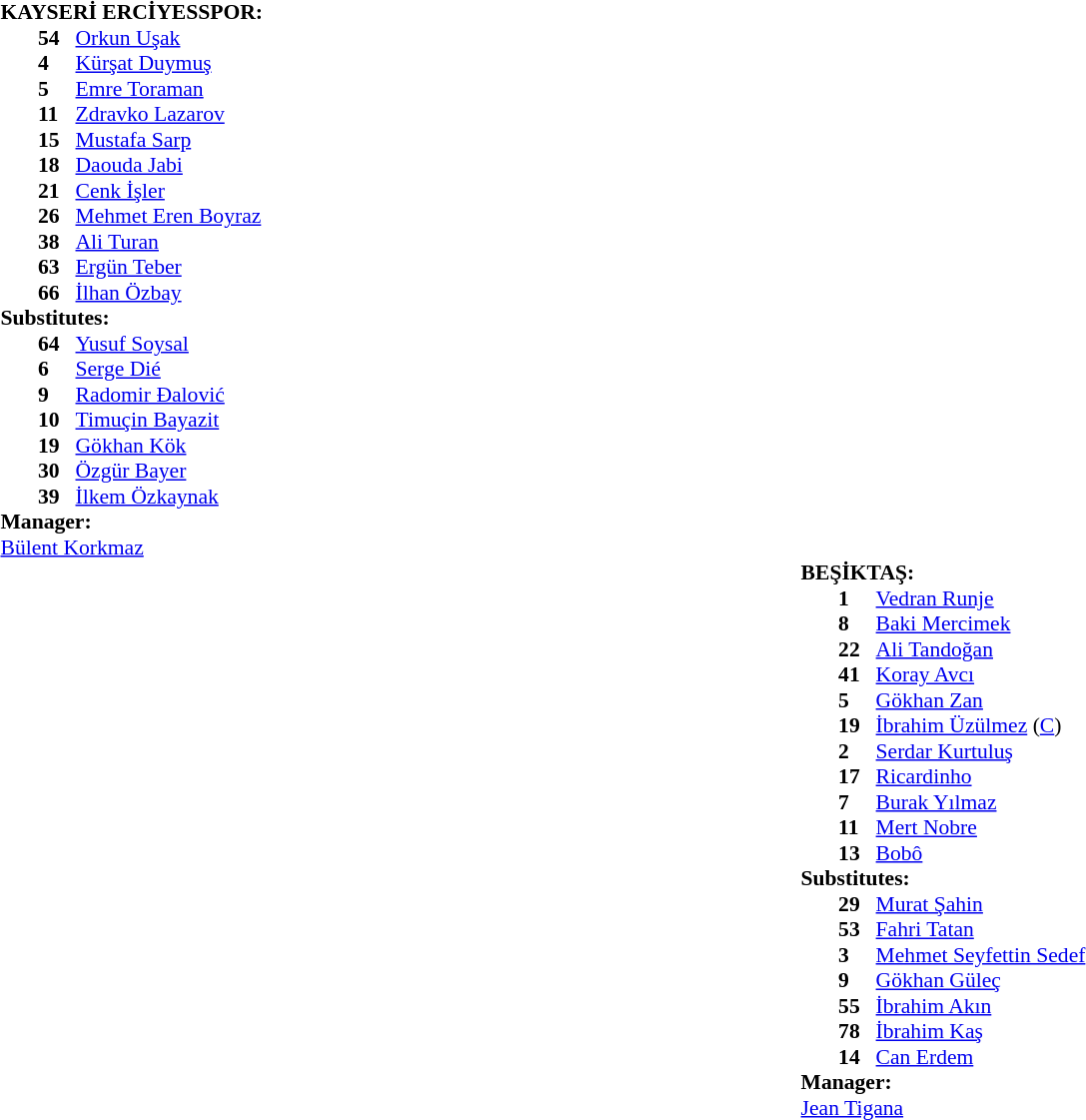<table width="100%">
<tr>
<td valign="top" width="50%"><br><table style="font-size: 90%" cellspacing="0" cellpadding="0">
<tr>
<td colspan="4"><strong>KAYSERİ ERCİYESSPOR:</strong></td>
</tr>
<tr>
<th width=25></th>
<th width=25></th>
</tr>
<tr>
<td></td>
<td><strong>54</strong></td>
<td> <a href='#'>Orkun Uşak</a></td>
<td></td>
<td></td>
</tr>
<tr>
<td></td>
<td><strong>4</strong></td>
<td> <a href='#'>Kürşat Duymuş</a></td>
<td></td>
<td></td>
</tr>
<tr>
<td></td>
<td><strong>5</strong></td>
<td> <a href='#'>Emre Toraman</a></td>
<td></td>
<td></td>
<td></td>
</tr>
<tr>
<td></td>
<td><strong>11</strong></td>
<td> <a href='#'>Zdravko Lazarov</a></td>
</tr>
<tr>
<td></td>
<td><strong>15</strong></td>
<td> <a href='#'>Mustafa Sarp</a></td>
</tr>
<tr>
<td></td>
<td><strong>18</strong></td>
<td> <a href='#'>Daouda Jabi</a></td>
<td></td>
<td></td>
</tr>
<tr>
<td></td>
<td><strong>21</strong></td>
<td> <a href='#'>Cenk İşler</a></td>
<td></td>
<td></td>
<td></td>
</tr>
<tr>
<td></td>
<td><strong>26</strong></td>
<td> <a href='#'>Mehmet Eren Boyraz</a></td>
</tr>
<tr>
<td></td>
<td><strong>38</strong></td>
<td> <a href='#'>Ali Turan</a></td>
<td></td>
<td></td>
</tr>
<tr>
<td></td>
<td><strong>63</strong></td>
<td> <a href='#'>Ergün Teber</a></td>
<td></td>
<td></td>
</tr>
<tr>
<td></td>
<td><strong>66</strong></td>
<td> <a href='#'>İlhan Özbay</a></td>
<td></td>
<td></td>
<td></td>
</tr>
<tr>
<td colspan=3><strong>Substitutes:</strong></td>
</tr>
<tr>
<td></td>
<td><strong>64</strong></td>
<td> <a href='#'>Yusuf Soysal</a></td>
</tr>
<tr>
<td></td>
<td><strong>6</strong></td>
<td> <a href='#'>Serge Dié</a></td>
</tr>
<tr>
<td></td>
<td><strong>9</strong></td>
<td> <a href='#'>Radomir Đalović</a></td>
<td></td>
<td></td>
<td></td>
</tr>
<tr>
<td></td>
<td><strong>10</strong></td>
<td> <a href='#'>Timuçin Bayazit</a></td>
<td></td>
<td></td>
<td></td>
</tr>
<tr>
<td></td>
<td><strong>19</strong></td>
<td> <a href='#'>Gökhan Kök</a></td>
</tr>
<tr>
<td></td>
<td><strong>30</strong></td>
<td> <a href='#'>Özgür Bayer</a></td>
</tr>
<tr>
<td></td>
<td><strong>39</strong></td>
<td> <a href='#'>İlkem Özkaynak</a></td>
<td></td>
<td></td>
<td></td>
</tr>
<tr>
<td colspan=3><strong>Manager:</strong></td>
</tr>
<tr>
<td colspan=4> <a href='#'>Bülent Korkmaz</a></td>
</tr>
</table>
<table style="font-size: 90%" cellspacing="0" cellpadding="0" align=center>
<tr>
<td colspan="4"><strong>BEŞİKTAŞ:</strong></td>
</tr>
<tr>
<th width=25></th>
<th width=25></th>
</tr>
<tr>
<td></td>
<td><strong>1</strong></td>
<td> <a href='#'>Vedran Runje</a></td>
</tr>
<tr>
<td></td>
<td><strong>8</strong></td>
<td> <a href='#'>Baki Mercimek</a></td>
</tr>
<tr>
<td></td>
<td><strong>22</strong></td>
<td> <a href='#'>Ali Tandoğan</a></td>
<td></td>
<td></td>
<td></td>
</tr>
<tr>
<td></td>
<td><strong>41</strong></td>
<td> <a href='#'>Koray Avcı</a></td>
<td></td>
<td></td>
<td></td>
</tr>
<tr>
<td></td>
<td><strong>5</strong></td>
<td> <a href='#'>Gökhan Zan</a></td>
</tr>
<tr>
<td></td>
<td><strong>19</strong></td>
<td> <a href='#'>İbrahim Üzülmez</a> (<a href='#'>C</a>)</td>
<td></td>
<td></td>
</tr>
<tr>
<td></td>
<td><strong>2</strong></td>
<td> <a href='#'>Serdar Kurtuluş</a></td>
</tr>
<tr>
<td></td>
<td><strong>17</strong></td>
<td> <a href='#'>Ricardinho</a></td>
</tr>
<tr>
<td></td>
<td><strong>7</strong></td>
<td> <a href='#'>Burak Yılmaz</a></td>
</tr>
<tr>
<td></td>
<td><strong>11</strong></td>
<td> <a href='#'>Mert Nobre</a></td>
<td></td>
<td></td>
<td></td>
</tr>
<tr>
<td></td>
<td><strong>13</strong></td>
<td> <a href='#'>Bobô</a></td>
</tr>
<tr>
<td colspan=3><strong>Substitutes:</strong></td>
</tr>
<tr>
<td></td>
<td><strong>29</strong></td>
<td> <a href='#'>Murat Şahin</a></td>
</tr>
<tr>
<td></td>
<td><strong>53</strong></td>
<td> <a href='#'>Fahri Tatan</a></td>
</tr>
<tr>
<td></td>
<td><strong>3</strong></td>
<td> <a href='#'>Mehmet Seyfettin Sedef</a></td>
<td></td>
<td></td>
<td></td>
</tr>
<tr>
<td></td>
<td><strong>9</strong></td>
<td> <a href='#'>Gökhan Güleç</a></td>
</tr>
<tr>
<td></td>
<td><strong>55</strong></td>
<td> <a href='#'>İbrahim Akın</a></td>
<td></td>
<td></td>
<td></td>
</tr>
<tr>
<td></td>
<td><strong>78</strong></td>
<td> <a href='#'>İbrahim Kaş</a></td>
<td></td>
<td></td>
<td></td>
</tr>
<tr>
<td></td>
<td><strong>14</strong></td>
<td> <a href='#'>Can Erdem</a></td>
</tr>
<tr>
<td colspan=3><strong>Manager:</strong></td>
</tr>
<tr>
<td colspan=4> <a href='#'>Jean Tigana</a></td>
</tr>
</table>
</td>
</tr>
</table>
